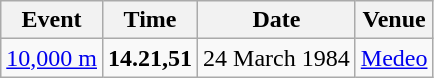<table class='wikitable'>
<tr>
<th>Event</th>
<th>Time</th>
<th>Date</th>
<th>Venue</th>
</tr>
<tr>
<td><a href='#'>10,000 m</a></td>
<td><strong>14.21,51</strong></td>
<td>24 March 1984</td>
<td align=left><a href='#'>Medeo</a></td>
</tr>
</table>
